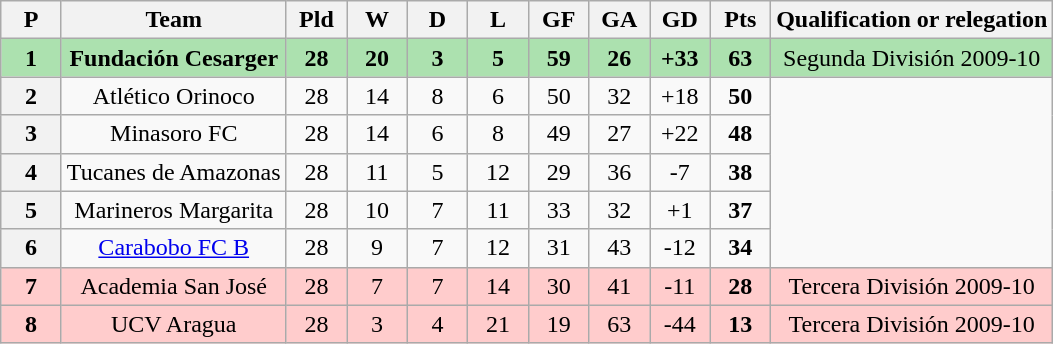<table class="wikitable" style="text-align: center;">
<tr>
<th width=33>P<br></th>
<th>Team<br></th>
<th width=33>Pld<br></th>
<th width=33>W<br></th>
<th width=33>D<br></th>
<th width=33>L<br></th>
<th width=33>GF<br></th>
<th width=33>GA<br></th>
<th width=33>GD<br></th>
<th width=33>Pts<br></th>
<th>Qualification or relegation</th>
</tr>
<tr bgcolor=#ACE1AF>
<td><strong>1</strong></td>
<td><strong>Fundación Cesarger</strong></td>
<td><strong>28</strong></td>
<td><strong>20</strong></td>
<td><strong>3</strong></td>
<td><strong>5</strong></td>
<td><strong>59</strong></td>
<td><strong>26</strong></td>
<td><strong>+33</strong></td>
<td><strong>63</strong></td>
<td>Segunda División 2009-10</td>
</tr>
<tr>
<th>2</th>
<td>Atlético Orinoco</td>
<td>28</td>
<td>14</td>
<td>8</td>
<td>6</td>
<td>50</td>
<td>32</td>
<td>+18</td>
<td><strong>50</strong></td>
</tr>
<tr>
<th>3</th>
<td>Minasoro FC</td>
<td>28</td>
<td>14</td>
<td>6</td>
<td>8</td>
<td>49</td>
<td>27</td>
<td>+22</td>
<td><strong>48</strong></td>
</tr>
<tr>
<th>4</th>
<td>Tucanes de Amazonas</td>
<td>28</td>
<td>11</td>
<td>5</td>
<td>12</td>
<td>29</td>
<td>36</td>
<td>-7</td>
<td><strong>38</strong></td>
</tr>
<tr>
<th>5</th>
<td>Marineros Margarita</td>
<td>28</td>
<td>10</td>
<td>7</td>
<td>11</td>
<td>33</td>
<td>32</td>
<td>+1</td>
<td><strong>37</strong></td>
</tr>
<tr>
<th>6</th>
<td><a href='#'>Carabobo FC B</a></td>
<td>28</td>
<td>9</td>
<td>7</td>
<td>12</td>
<td>31</td>
<td>43</td>
<td>-12</td>
<td><strong>34</strong></td>
</tr>
<tr bgcolor=#FFCCCC>
<td><strong>7</strong></td>
<td>Academia San José</td>
<td>28</td>
<td>7</td>
<td>7</td>
<td>14</td>
<td>30</td>
<td>41</td>
<td>-11</td>
<td><strong>28</strong></td>
<td>Tercera División 2009-10</td>
</tr>
<tr bgcolor=#FFCCCC>
<td><strong>8</strong></td>
<td>UCV Aragua</td>
<td>28</td>
<td>3</td>
<td>4</td>
<td>21</td>
<td>19</td>
<td>63</td>
<td>-44</td>
<td><strong>13</strong></td>
<td>Tercera División 2009-10</td>
</tr>
</table>
